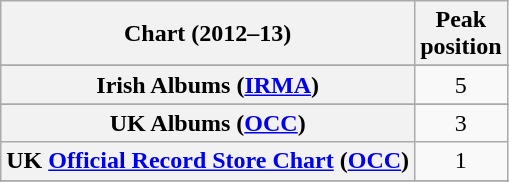<table class="wikitable sortable plainrowheaders" style="text-align:center">
<tr>
<th>Chart (2012–13)</th>
<th>Peak<br>position</th>
</tr>
<tr>
</tr>
<tr>
</tr>
<tr>
</tr>
<tr>
</tr>
<tr>
</tr>
<tr>
</tr>
<tr>
</tr>
<tr>
</tr>
<tr>
</tr>
<tr>
<th scope="row">Irish Albums (<a href='#'>IRMA</a>)</th>
<td>5</td>
</tr>
<tr>
</tr>
<tr>
</tr>
<tr>
</tr>
<tr>
</tr>
<tr>
<th scope="row">UK Albums (<a href='#'>OCC</a>)</th>
<td>3</td>
</tr>
<tr>
<th scope="row">UK <a href='#'>Official Record Store Chart</a> (<a href='#'>OCC</a>)</th>
<td>1</td>
</tr>
<tr>
</tr>
<tr>
</tr>
<tr>
</tr>
</table>
